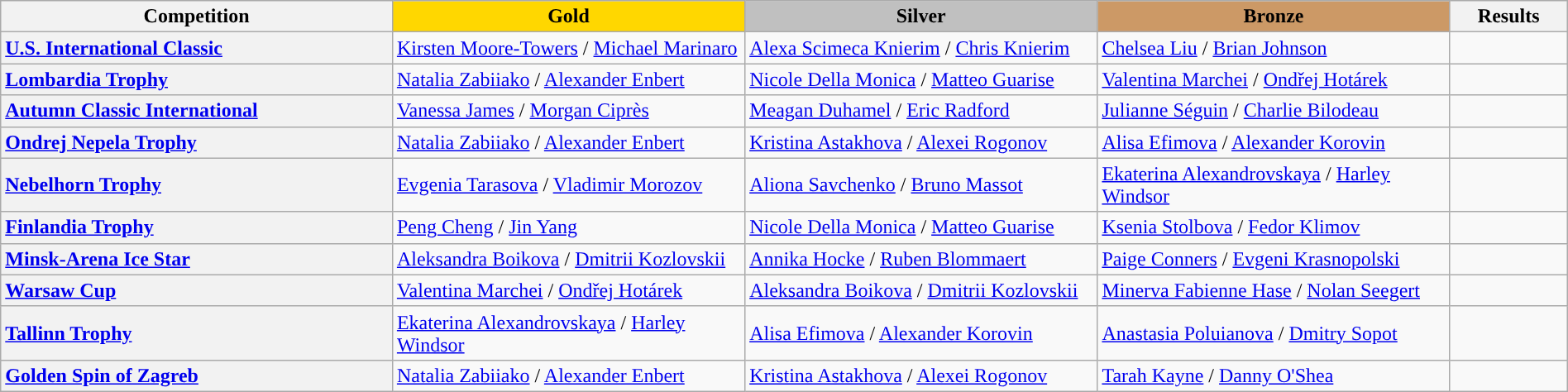<table class="wikitable unsortable" style="text-align:left; width:100%;">
<tr>
<th scope="col" style="text-align:center; width:25%;">Competition</th>
<td scope="col" style="text-align:center; width:22.5%; background:gold"><strong>Gold</strong></td>
<td scope="col" style="text-align:center; width:22.5%; background:silver"><strong>Silver</strong></td>
<td scope="col" style="text-align:center; width:22.5%; background:#c96"><strong>Bronze</strong></td>
<th scope="col" style="text-align:center; width:7.5%;">Results</th>
</tr>
<tr>
<th scope="row" style="text-align:left"> <a href='#'>U.S. International Classic</a></th>
<td> <a href='#'>Kirsten Moore-Towers</a> / <a href='#'>Michael Marinaro</a></td>
<td> <a href='#'>Alexa Scimeca Knierim</a> / <a href='#'>Chris Knierim</a></td>
<td> <a href='#'>Chelsea Liu</a> / <a href='#'>Brian Johnson</a></td>
<td></td>
</tr>
<tr>
<th scope="row" style="text-align:left"> <a href='#'>Lombardia Trophy</a></th>
<td> <a href='#'>Natalia Zabiiako</a> / <a href='#'>Alexander Enbert</a></td>
<td> <a href='#'>Nicole Della Monica</a> / <a href='#'>Matteo Guarise</a></td>
<td> <a href='#'>Valentina Marchei</a> / <a href='#'>Ondřej Hotárek</a></td>
<td></td>
</tr>
<tr>
<th scope="row" style="text-align:left"> <a href='#'>Autumn Classic International</a></th>
<td> <a href='#'>Vanessa James</a> / <a href='#'>Morgan Ciprès</a></td>
<td> <a href='#'>Meagan Duhamel</a> / <a href='#'>Eric Radford</a></td>
<td> <a href='#'>Julianne Séguin</a> / <a href='#'>Charlie Bilodeau</a></td>
<td></td>
</tr>
<tr>
<th scope="row" style="text-align:left"> <a href='#'>Ondrej Nepela Trophy</a></th>
<td> <a href='#'>Natalia Zabiiako</a> / <a href='#'>Alexander Enbert</a></td>
<td> <a href='#'>Kristina Astakhova</a> / <a href='#'>Alexei Rogonov</a></td>
<td> <a href='#'>Alisa Efimova</a> / <a href='#'>Alexander Korovin</a></td>
<td></td>
</tr>
<tr>
<th scope="row" style="text-align:left"> <a href='#'>Nebelhorn Trophy</a></th>
<td> <a href='#'>Evgenia Tarasova</a> / <a href='#'>Vladimir Morozov</a></td>
<td> <a href='#'>Aliona Savchenko</a> / <a href='#'>Bruno Massot</a></td>
<td> <a href='#'>Ekaterina Alexandrovskaya</a> / <a href='#'>Harley Windsor</a></td>
<td></td>
</tr>
<tr>
<th scope="row" style="text-align:left"> <a href='#'>Finlandia Trophy</a></th>
<td> <a href='#'>Peng Cheng</a> / <a href='#'>Jin Yang</a></td>
<td> <a href='#'>Nicole Della Monica</a> / <a href='#'>Matteo Guarise</a></td>
<td> <a href='#'>Ksenia Stolbova</a> / <a href='#'>Fedor Klimov</a></td>
<td></td>
</tr>
<tr>
<th scope="row" style="text-align:left"> <a href='#'>Minsk-Arena Ice Star</a></th>
<td> <a href='#'>Aleksandra Boikova</a> / <a href='#'>Dmitrii Kozlovskii</a></td>
<td> <a href='#'>Annika Hocke</a> / <a href='#'>Ruben Blommaert</a></td>
<td> <a href='#'>Paige Conners</a> / <a href='#'>Evgeni Krasnopolski</a></td>
<td></td>
</tr>
<tr>
<th scope="row" style="text-align:left"> <a href='#'>Warsaw Cup</a></th>
<td> <a href='#'>Valentina Marchei</a> / <a href='#'>Ondřej Hotárek</a></td>
<td> <a href='#'>Aleksandra Boikova</a> / <a href='#'>Dmitrii Kozlovskii</a></td>
<td> <a href='#'>Minerva Fabienne Hase</a> / <a href='#'>Nolan Seegert</a></td>
<td></td>
</tr>
<tr>
<th scope="row" style="text-align:left"> <a href='#'>Tallinn Trophy</a></th>
<td> <a href='#'>Ekaterina Alexandrovskaya</a> / <a href='#'>Harley Windsor</a></td>
<td> <a href='#'>Alisa Efimova</a> / <a href='#'>Alexander Korovin</a></td>
<td> <a href='#'>Anastasia Poluianova</a> / <a href='#'>Dmitry Sopot</a></td>
<td></td>
</tr>
<tr>
<th scope="row" style="text-align:left"> <a href='#'>Golden Spin of Zagreb</a></th>
<td> <a href='#'>Natalia Zabiiako</a> / <a href='#'>Alexander Enbert</a></td>
<td> <a href='#'>Kristina Astakhova</a> / <a href='#'>Alexei Rogonov</a></td>
<td> <a href='#'>Tarah Kayne</a> / <a href='#'>Danny O'Shea</a></td>
<td></td>
</tr>
</table>
